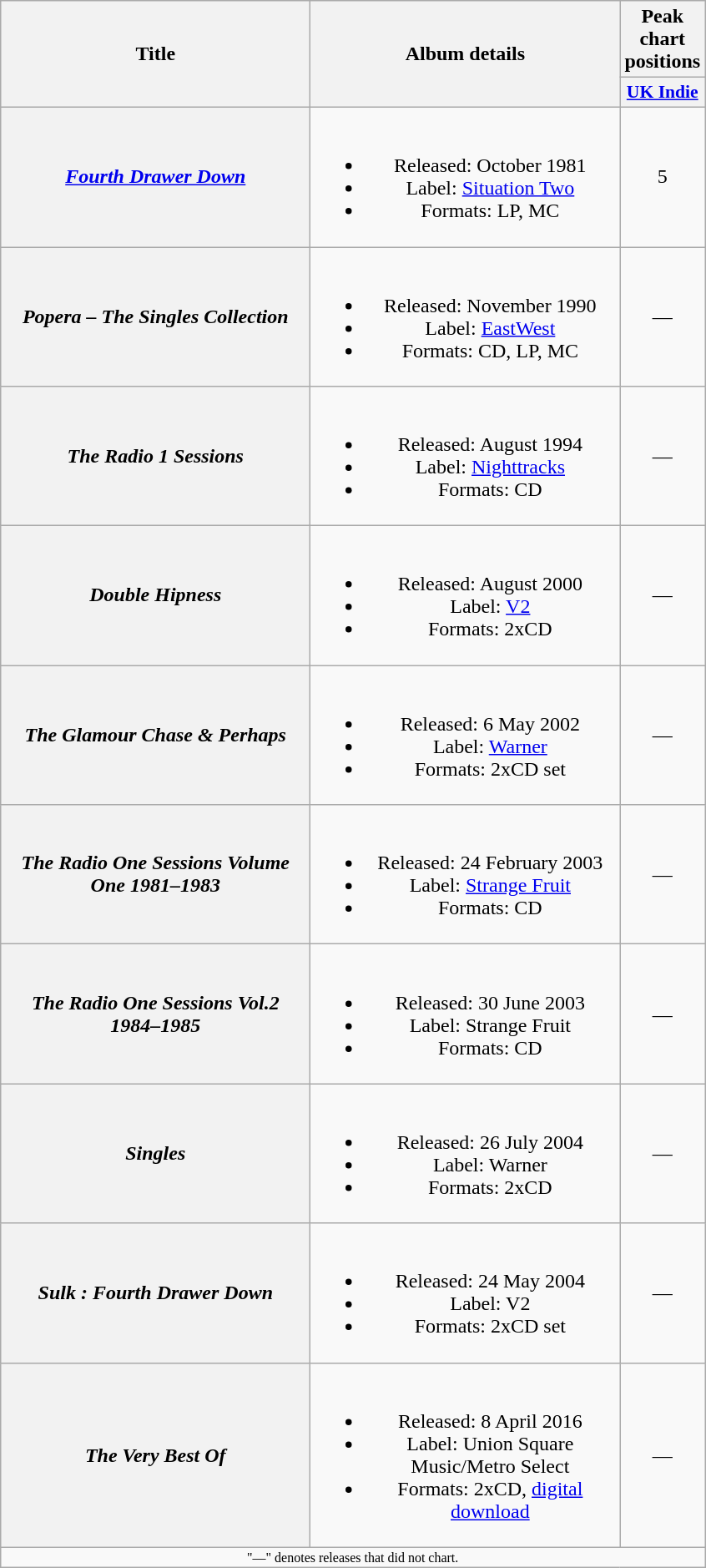<table class="wikitable plainrowheaders" style="text-align:center;">
<tr>
<th rowspan="2" scope="col" style="width:15em;">Title</th>
<th rowspan="2" scope="col" style="width:15em;">Album details</th>
<th>Peak chart positions</th>
</tr>
<tr>
<th scope="col" style="width:2em;font-size:90%;"><a href='#'>UK Indie</a><br></th>
</tr>
<tr>
<th scope="row"><em><a href='#'>Fourth Drawer Down</a></em></th>
<td><br><ul><li>Released: October 1981</li><li>Label: <a href='#'>Situation Two</a></li><li>Formats: LP, MC</li></ul></td>
<td>5</td>
</tr>
<tr>
<th scope="row"><em>Popera – The Singles Collection</em></th>
<td><br><ul><li>Released: November 1990</li><li>Label: <a href='#'>EastWest</a></li><li>Formats: CD, LP, MC</li></ul></td>
<td>—</td>
</tr>
<tr>
<th scope="row"><em>The Radio 1 Sessions</em></th>
<td><br><ul><li>Released: August 1994</li><li>Label: <a href='#'>Nighttracks</a></li><li>Formats: CD</li></ul></td>
<td>—</td>
</tr>
<tr>
<th scope="row"><em>Double Hipness</em></th>
<td><br><ul><li>Released: August 2000</li><li>Label: <a href='#'>V2</a></li><li>Formats: 2xCD</li></ul></td>
<td>—</td>
</tr>
<tr>
<th scope="row"><em>The Glamour Chase & Perhaps</em></th>
<td><br><ul><li>Released: 6 May 2002</li><li>Label: <a href='#'>Warner</a></li><li>Formats: 2xCD set</li></ul></td>
<td>—</td>
</tr>
<tr>
<th scope="row"><em>The Radio One Sessions Volume One 1981–1983</em></th>
<td><br><ul><li>Released: 24 February 2003</li><li>Label: <a href='#'>Strange Fruit</a></li><li>Formats: CD</li></ul></td>
<td>—</td>
</tr>
<tr>
<th scope="row"><em>The Radio One Sessions Vol.2 1984–1985</em></th>
<td><br><ul><li>Released: 30 June 2003</li><li>Label: Strange Fruit</li><li>Formats: CD</li></ul></td>
<td>—</td>
</tr>
<tr>
<th scope="row"><em>Singles</em></th>
<td><br><ul><li>Released: 26 July 2004</li><li>Label: Warner</li><li>Formats: 2xCD</li></ul></td>
<td>—</td>
</tr>
<tr>
<th scope="row"><em>Sulk : Fourth Drawer Down</em></th>
<td><br><ul><li>Released: 24 May 2004</li><li>Label: V2</li><li>Formats: 2xCD set</li></ul></td>
<td>—</td>
</tr>
<tr>
<th scope="row"><em>The Very Best Of</em></th>
<td><br><ul><li>Released: 8 April 2016</li><li>Label: Union Square Music/Metro Select</li><li>Formats: 2xCD, <a href='#'>digital download</a></li></ul></td>
<td>—</td>
</tr>
<tr>
<td colspan="3" style="font-size:8pt">"—" denotes releases that did not chart.</td>
</tr>
</table>
